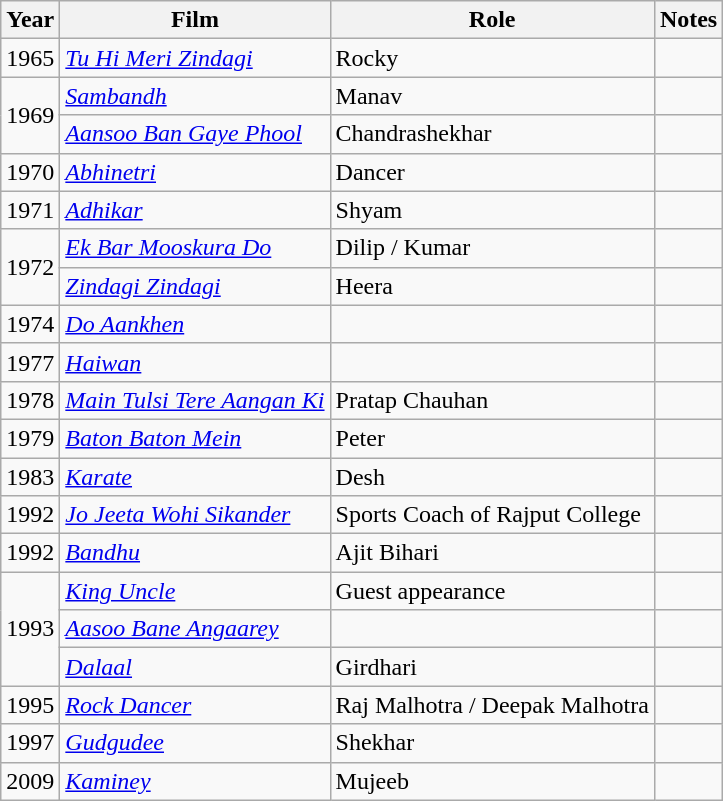<table class="wikitable sortable">
<tr>
<th>Year</th>
<th>Film</th>
<th>Role</th>
<th>Notes</th>
</tr>
<tr>
<td>1965</td>
<td><em><a href='#'>Tu Hi Meri Zindagi</a></em></td>
<td>Rocky</td>
<td></td>
</tr>
<tr>
<td rowspan="2">1969</td>
<td><em><a href='#'>Sambandh</a></em></td>
<td>Manav</td>
<td></td>
</tr>
<tr>
<td><em><a href='#'>Aansoo Ban Gaye Phool</a></em></td>
<td>Chandrashekhar</td>
<td></td>
</tr>
<tr>
<td>1970</td>
<td><em><a href='#'>Abhinetri</a></em></td>
<td>Dancer</td>
<td></td>
</tr>
<tr>
<td>1971</td>
<td><em><a href='#'>Adhikar</a></em></td>
<td>Shyam</td>
<td></td>
</tr>
<tr>
<td rowspan="2">1972</td>
<td><em><a href='#'>Ek Bar Mooskura Do</a></em></td>
<td>Dilip / Kumar</td>
<td></td>
</tr>
<tr>
<td><em><a href='#'>Zindagi Zindagi</a></em></td>
<td>Heera</td>
<td></td>
</tr>
<tr>
<td>1974</td>
<td><em><a href='#'>Do Aankhen</a></em></td>
<td></td>
<td></td>
</tr>
<tr>
<td>1977</td>
<td><em><a href='#'>Haiwan</a></em></td>
<td></td>
<td></td>
</tr>
<tr>
<td>1978</td>
<td><em><a href='#'>Main Tulsi Tere Aangan Ki</a></em></td>
<td>Pratap Chauhan</td>
<td></td>
</tr>
<tr>
<td>1979</td>
<td><em><a href='#'>Baton Baton Mein</a></em></td>
<td>Peter</td>
<td></td>
</tr>
<tr>
<td>1983</td>
<td><em><a href='#'>Karate</a></em></td>
<td>Desh</td>
<td></td>
</tr>
<tr>
<td>1992</td>
<td><em><a href='#'>Jo Jeeta Wohi Sikander</a></em></td>
<td>Sports Coach of Rajput College</td>
<td></td>
</tr>
<tr>
<td>1992</td>
<td><em><a href='#'>Bandhu</a></em></td>
<td>Ajit Bihari</td>
<td></td>
</tr>
<tr>
<td rowspan="3">1993</td>
<td><em><a href='#'>King Uncle</a></em></td>
<td>Guest appearance</td>
<td></td>
</tr>
<tr>
<td><em><a href='#'>Aasoo Bane Angaarey</a></em></td>
<td></td>
<td></td>
</tr>
<tr>
<td><em><a href='#'>Dalaal</a></em></td>
<td>Girdhari</td>
<td></td>
</tr>
<tr>
<td>1995</td>
<td><em><a href='#'>Rock Dancer</a></em></td>
<td>Raj Malhotra / Deepak Malhotra</td>
<td></td>
</tr>
<tr>
<td>1997</td>
<td><em><a href='#'>Gudgudee</a></em></td>
<td>Shekhar</td>
<td></td>
</tr>
<tr>
<td>2009</td>
<td><em><a href='#'>Kaminey</a></em></td>
<td>Mujeeb</td>
<td></td>
</tr>
</table>
